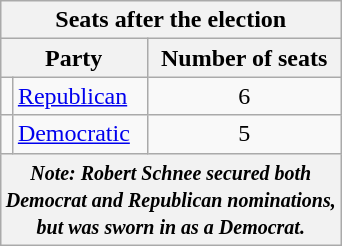<table class=wikitable style="float:right; margin-left:1em">
<tr>
<th colspan = 6><span>Seats after the election</span></th>
</tr>
<tr>
<th colspan = 2><span>Party</span></th>
<th><span>Number of seats</span></th>
</tr>
<tr>
<td></td>
<td><span><a href='#'>Republican</a></span></td>
<td style="text-align:center;"><span>6</span></td>
</tr>
<tr>
<td></td>
<td><span><a href='#'>Democratic</a></span></td>
<td style="text-align:center;"><span>5</span></td>
</tr>
<tr>
<th colspan = 6><small><em>Note: Robert Schnee secured both<br>Democrat and Republican nominations,<br>but was sworn in as a Democrat.</em></small></th>
</tr>
</table>
